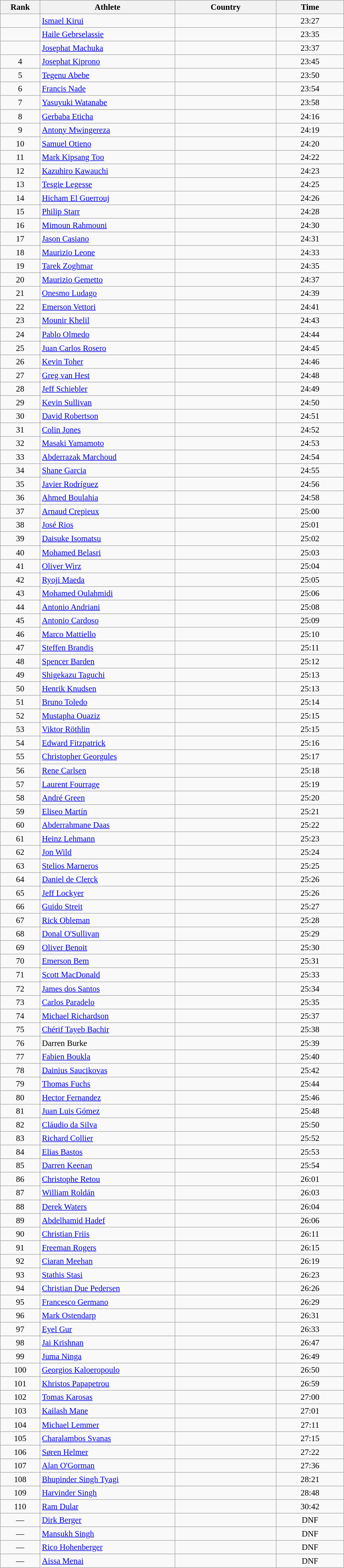<table class="wikitable sortable" style=" text-align:center; font-size:95%;" width="50%">
<tr>
<th width=5%>Rank</th>
<th width=20%>Athlete</th>
<th width=15%>Country</th>
<th width=10%>Time</th>
</tr>
<tr>
<td align=center></td>
<td align=left><a href='#'>Ismael Kirui</a></td>
<td align=left></td>
<td>23:27</td>
</tr>
<tr>
<td align=center></td>
<td align=left><a href='#'>Haile Gebrselassie</a></td>
<td align=left></td>
<td>23:35</td>
</tr>
<tr>
<td align=center></td>
<td align=left><a href='#'>Josephat Machuka</a></td>
<td align=left></td>
<td>23:37</td>
</tr>
<tr>
<td align=center>4</td>
<td align=left><a href='#'>Josephat Kiprono</a></td>
<td align=left></td>
<td>23:45</td>
</tr>
<tr>
<td align=center>5</td>
<td align=left><a href='#'>Tegenu Abebe</a></td>
<td align=left></td>
<td>23:50</td>
</tr>
<tr>
<td align=center>6</td>
<td align=left><a href='#'>Francis Nade</a></td>
<td align=left></td>
<td>23:54</td>
</tr>
<tr>
<td align=center>7</td>
<td align=left><a href='#'>Yasuyuki Watanabe</a></td>
<td align=left></td>
<td>23:58</td>
</tr>
<tr>
<td align=center>8</td>
<td align=left><a href='#'>Gerbaba Eticha</a></td>
<td align=left></td>
<td>24:16</td>
</tr>
<tr>
<td align=center>9</td>
<td align=left><a href='#'>Antony Mwingereza</a></td>
<td align=left></td>
<td>24:19</td>
</tr>
<tr>
<td align=center>10</td>
<td align=left><a href='#'>Samuel Otieno</a></td>
<td align=left></td>
<td>24:20</td>
</tr>
<tr>
<td align=center>11</td>
<td align=left><a href='#'>Mark Kipsang Too</a></td>
<td align=left></td>
<td>24:22</td>
</tr>
<tr>
<td align=center>12</td>
<td align=left><a href='#'>Kazuhiro Kawauchi</a></td>
<td align=left></td>
<td>24:23</td>
</tr>
<tr>
<td align=center>13</td>
<td align=left><a href='#'>Tesgie Legesse</a></td>
<td align=left></td>
<td>24:25</td>
</tr>
<tr>
<td align=center>14</td>
<td align=left><a href='#'>Hicham El Guerrouj</a></td>
<td align=left></td>
<td>24:26</td>
</tr>
<tr>
<td align=center>15</td>
<td align=left><a href='#'>Philip Starr</a></td>
<td align=left></td>
<td>24:28</td>
</tr>
<tr>
<td align=center>16</td>
<td align=left><a href='#'>Mimoun Rahmouni</a></td>
<td align=left></td>
<td>24:30</td>
</tr>
<tr>
<td align=center>17</td>
<td align=left><a href='#'>Jason Casiano</a></td>
<td align=left></td>
<td>24:31</td>
</tr>
<tr>
<td align=center>18</td>
<td align=left><a href='#'>Maurizio Leone</a></td>
<td align=left></td>
<td>24:33</td>
</tr>
<tr>
<td align=center>19</td>
<td align=left><a href='#'>Tarek Zoghmar</a></td>
<td align=left></td>
<td>24:35</td>
</tr>
<tr>
<td align=center>20</td>
<td align=left><a href='#'>Maurizio Gemetto</a></td>
<td align=left></td>
<td>24:37</td>
</tr>
<tr>
<td align=center>21</td>
<td align=left><a href='#'>Onesmo Ludago</a></td>
<td align=left></td>
<td>24:39</td>
</tr>
<tr>
<td align=center>22</td>
<td align=left><a href='#'>Emerson Vettori</a></td>
<td align=left></td>
<td>24:41</td>
</tr>
<tr>
<td align=center>23</td>
<td align=left><a href='#'>Mounir Khelil</a></td>
<td align=left></td>
<td>24:43</td>
</tr>
<tr>
<td align=center>24</td>
<td align=left><a href='#'>Pablo Olmedo</a></td>
<td align=left></td>
<td>24:44</td>
</tr>
<tr>
<td align=center>25</td>
<td align=left><a href='#'>Juan Carlos Rosero</a></td>
<td align=left></td>
<td>24:45</td>
</tr>
<tr>
<td align=center>26</td>
<td align=left><a href='#'>Kevin Toher</a></td>
<td align=left></td>
<td>24:46</td>
</tr>
<tr>
<td align=center>27</td>
<td align=left><a href='#'>Greg van Hest</a></td>
<td align=left></td>
<td>24:48</td>
</tr>
<tr>
<td align=center>28</td>
<td align=left><a href='#'>Jeff Schiebler</a></td>
<td align=left></td>
<td>24:49</td>
</tr>
<tr>
<td align=center>29</td>
<td align=left><a href='#'>Kevin Sullivan</a></td>
<td align=left></td>
<td>24:50</td>
</tr>
<tr>
<td align=center>30</td>
<td align=left><a href='#'>David Robertson</a></td>
<td align=left></td>
<td>24:51</td>
</tr>
<tr>
<td align=center>31</td>
<td align=left><a href='#'>Colin Jones</a></td>
<td align=left></td>
<td>24:52</td>
</tr>
<tr>
<td align=center>32</td>
<td align=left><a href='#'>Masaki Yamamoto</a></td>
<td align=left></td>
<td>24:53</td>
</tr>
<tr>
<td align=center>33</td>
<td align=left><a href='#'>Abderrazak Marchoud</a></td>
<td align=left></td>
<td>24:54</td>
</tr>
<tr>
<td align=center>34</td>
<td align=left><a href='#'>Shane Garcia</a></td>
<td align=left></td>
<td>24:55</td>
</tr>
<tr>
<td align=center>35</td>
<td align=left><a href='#'>Javier Rodríguez</a></td>
<td align=left></td>
<td>24:56</td>
</tr>
<tr>
<td align=center>36</td>
<td align=left><a href='#'>Ahmed Boulahia</a></td>
<td align=left></td>
<td>24:58</td>
</tr>
<tr>
<td align=center>37</td>
<td align=left><a href='#'>Arnaud Crepieux</a></td>
<td align=left></td>
<td>25:00</td>
</tr>
<tr>
<td align=center>38</td>
<td align=left><a href='#'>José Rios</a></td>
<td align=left></td>
<td>25:01</td>
</tr>
<tr>
<td align=center>39</td>
<td align=left><a href='#'>Daisuke Isomatsu</a></td>
<td align=left></td>
<td>25:02</td>
</tr>
<tr>
<td align=center>40</td>
<td align=left><a href='#'>Mohamed Belasri</a></td>
<td align=left></td>
<td>25:03</td>
</tr>
<tr>
<td align=center>41</td>
<td align=left><a href='#'>Oliver Wirz</a></td>
<td align=left></td>
<td>25:04</td>
</tr>
<tr>
<td align=center>42</td>
<td align=left><a href='#'>Ryoji Maeda</a></td>
<td align=left></td>
<td>25:05</td>
</tr>
<tr>
<td align=center>43</td>
<td align=left><a href='#'>Mohamed Oulahmidi</a></td>
<td align=left></td>
<td>25:06</td>
</tr>
<tr>
<td align=center>44</td>
<td align=left><a href='#'>Antonio Andriani</a></td>
<td align=left></td>
<td>25:08</td>
</tr>
<tr>
<td align=center>45</td>
<td align=left><a href='#'>Antonio Cardoso</a></td>
<td align=left></td>
<td>25:09</td>
</tr>
<tr>
<td align=center>46</td>
<td align=left><a href='#'>Marco Mattiello</a></td>
<td align=left></td>
<td>25:10</td>
</tr>
<tr>
<td align=center>47</td>
<td align=left><a href='#'>Steffen Brandis</a></td>
<td align=left></td>
<td>25:11</td>
</tr>
<tr>
<td align=center>48</td>
<td align=left><a href='#'>Spencer Barden</a></td>
<td align=left></td>
<td>25:12</td>
</tr>
<tr>
<td align=center>49</td>
<td align=left><a href='#'>Shigekazu Taguchi</a></td>
<td align=left></td>
<td>25:13</td>
</tr>
<tr>
<td align=center>50</td>
<td align=left><a href='#'>Henrik Knudsen</a></td>
<td align=left></td>
<td>25:13</td>
</tr>
<tr>
<td align=center>51</td>
<td align=left><a href='#'>Bruno Toledo</a></td>
<td align=left></td>
<td>25:14</td>
</tr>
<tr>
<td align=center>52</td>
<td align=left><a href='#'>Mustapha Ouaziz</a></td>
<td align=left></td>
<td>25:15</td>
</tr>
<tr>
<td align=center>53</td>
<td align=left><a href='#'>Viktor Röthlin</a></td>
<td align=left></td>
<td>25:15</td>
</tr>
<tr>
<td align=center>54</td>
<td align=left><a href='#'>Edward Fitzpatrick</a></td>
<td align=left></td>
<td>25:16</td>
</tr>
<tr>
<td align=center>55</td>
<td align=left><a href='#'>Christopher Georgules</a></td>
<td align=left></td>
<td>25:17</td>
</tr>
<tr>
<td align=center>56</td>
<td align=left><a href='#'>Rene Carlsen</a></td>
<td align=left></td>
<td>25:18</td>
</tr>
<tr>
<td align=center>57</td>
<td align=left><a href='#'>Laurent Fourrage</a></td>
<td align=left></td>
<td>25:19</td>
</tr>
<tr>
<td align=center>58</td>
<td align=left><a href='#'>André Green</a></td>
<td align=left></td>
<td>25:20</td>
</tr>
<tr>
<td align=center>59</td>
<td align=left><a href='#'>Eliseo Martín</a></td>
<td align=left></td>
<td>25:21</td>
</tr>
<tr>
<td align=center>60</td>
<td align=left><a href='#'>Abderrahmane Daas</a></td>
<td align=left></td>
<td>25:22</td>
</tr>
<tr>
<td align=center>61</td>
<td align=left><a href='#'>Heinz Lehmann</a></td>
<td align=left></td>
<td>25:23</td>
</tr>
<tr>
<td align=center>62</td>
<td align=left><a href='#'>Jon Wild</a></td>
<td align=left></td>
<td>25:24</td>
</tr>
<tr>
<td align=center>63</td>
<td align=left><a href='#'>Stelios Marneros</a></td>
<td align=left></td>
<td>25:25</td>
</tr>
<tr>
<td align=center>64</td>
<td align=left><a href='#'>Daniel de Clerck</a></td>
<td align=left></td>
<td>25:26</td>
</tr>
<tr>
<td align=center>65</td>
<td align=left><a href='#'>Jeff Lockyer</a></td>
<td align=left></td>
<td>25:26</td>
</tr>
<tr>
<td align=center>66</td>
<td align=left><a href='#'>Guido Streit</a></td>
<td align=left></td>
<td>25:27</td>
</tr>
<tr>
<td align=center>67</td>
<td align=left><a href='#'>Rick Obleman</a></td>
<td align=left></td>
<td>25:28</td>
</tr>
<tr>
<td align=center>68</td>
<td align=left><a href='#'>Donal O'Sullivan</a></td>
<td align=left></td>
<td>25:29</td>
</tr>
<tr>
<td align=center>69</td>
<td align=left><a href='#'>Oliver Benoit</a></td>
<td align=left></td>
<td>25:30</td>
</tr>
<tr>
<td align=center>70</td>
<td align=left><a href='#'>Emerson Bem</a></td>
<td align=left></td>
<td>25:31</td>
</tr>
<tr>
<td align=center>71</td>
<td align=left><a href='#'>Scott MacDonald</a></td>
<td align=left></td>
<td>25:33</td>
</tr>
<tr>
<td align=center>72</td>
<td align=left><a href='#'>James dos Santos</a></td>
<td align=left></td>
<td>25:34</td>
</tr>
<tr>
<td align=center>73</td>
<td align=left><a href='#'>Carlos Paradelo</a></td>
<td align=left></td>
<td>25:35</td>
</tr>
<tr>
<td align=center>74</td>
<td align=left><a href='#'>Michael Richardson</a></td>
<td align=left></td>
<td>25:37</td>
</tr>
<tr>
<td align=center>75</td>
<td align=left><a href='#'>Chérif Tayeb Bachir</a></td>
<td align=left></td>
<td>25:38</td>
</tr>
<tr>
<td align=center>76</td>
<td align=left>Darren Burke</td>
<td align=left></td>
<td>25:39</td>
</tr>
<tr>
<td align=center>77</td>
<td align=left><a href='#'>Fabien Boukla</a></td>
<td align=left></td>
<td>25:40</td>
</tr>
<tr>
<td align=center>78</td>
<td align=left><a href='#'>Dainius Saucikovas</a></td>
<td align=left></td>
<td>25:42</td>
</tr>
<tr>
<td align=center>79</td>
<td align=left><a href='#'>Thomas Fuchs</a></td>
<td align=left></td>
<td>25:44</td>
</tr>
<tr>
<td align=center>80</td>
<td align=left><a href='#'>Hector Fernandez</a></td>
<td align=left></td>
<td>25:46</td>
</tr>
<tr>
<td align=center>81</td>
<td align=left><a href='#'>Juan Luis Gómez</a></td>
<td align=left></td>
<td>25:48</td>
</tr>
<tr>
<td align=center>82</td>
<td align=left><a href='#'>Cláudio da Silva</a></td>
<td align=left></td>
<td>25:50</td>
</tr>
<tr>
<td align=center>83</td>
<td align=left><a href='#'>Richard Collier</a></td>
<td align=left></td>
<td>25:52</td>
</tr>
<tr>
<td align=center>84</td>
<td align=left><a href='#'>Elias Bastos</a></td>
<td align=left></td>
<td>25:53</td>
</tr>
<tr>
<td align=center>85</td>
<td align=left><a href='#'>Darren Keenan</a></td>
<td align=left></td>
<td>25:54</td>
</tr>
<tr>
<td align=center>86</td>
<td align=left><a href='#'>Christophe Retou</a></td>
<td align=left></td>
<td>26:01</td>
</tr>
<tr>
<td align=center>87</td>
<td align=left><a href='#'>William Roldán</a></td>
<td align=left></td>
<td>26:03</td>
</tr>
<tr>
<td align=center>88</td>
<td align=left><a href='#'>Derek Waters</a></td>
<td align=left></td>
<td>26:04</td>
</tr>
<tr>
<td align=center>89</td>
<td align=left><a href='#'>Abdelhamid Hadef</a></td>
<td align=left></td>
<td>26:06</td>
</tr>
<tr>
<td align=center>90</td>
<td align=left><a href='#'>Christian Friis</a></td>
<td align=left></td>
<td>26:11</td>
</tr>
<tr>
<td align=center>91</td>
<td align=left><a href='#'>Freeman Rogers</a></td>
<td align=left></td>
<td>26:15</td>
</tr>
<tr>
<td align=center>92</td>
<td align=left><a href='#'>Ciaran Meehan</a></td>
<td align=left></td>
<td>26:19</td>
</tr>
<tr>
<td align=center>93</td>
<td align=left><a href='#'>Stathis Stasi</a></td>
<td align=left></td>
<td>26:23</td>
</tr>
<tr>
<td align=center>94</td>
<td align=left><a href='#'>Christian Due Pedersen</a></td>
<td align=left></td>
<td>26:26</td>
</tr>
<tr>
<td align=center>95</td>
<td align=left><a href='#'>Francesco Germano</a></td>
<td align=left></td>
<td>26:29</td>
</tr>
<tr>
<td align=center>96</td>
<td align=left><a href='#'>Mark Ostendarp</a></td>
<td align=left></td>
<td>26:31</td>
</tr>
<tr>
<td align=center>97</td>
<td align=left><a href='#'>Eyel Gur</a></td>
<td align=left></td>
<td>26:33</td>
</tr>
<tr>
<td align=center>98</td>
<td align=left><a href='#'>Jai Krishnan</a></td>
<td align=left></td>
<td>26:47</td>
</tr>
<tr>
<td align=center>99</td>
<td align=left><a href='#'>Juma Ninga</a></td>
<td align=left></td>
<td>26:49</td>
</tr>
<tr>
<td align=center>100</td>
<td align=left><a href='#'>Georgios Kaloeropoulo</a></td>
<td align=left></td>
<td>26:50</td>
</tr>
<tr>
<td align=center>101</td>
<td align=left><a href='#'>Khristos Papapetrou</a></td>
<td align=left></td>
<td>26:59</td>
</tr>
<tr>
<td align=center>102</td>
<td align=left><a href='#'>Tomas Karosas</a></td>
<td align=left></td>
<td>27:00</td>
</tr>
<tr>
<td align=center>103</td>
<td align=left><a href='#'>Kailash Mane</a></td>
<td align=left></td>
<td>27:01</td>
</tr>
<tr>
<td align=center>104</td>
<td align=left><a href='#'>Michael Lemmer</a></td>
<td align=left></td>
<td>27:11</td>
</tr>
<tr>
<td align=center>105</td>
<td align=left><a href='#'>Charalambos Svanas</a></td>
<td align=left></td>
<td>27:15</td>
</tr>
<tr>
<td align=center>106</td>
<td align=left><a href='#'>Søren Helmer</a></td>
<td align=left></td>
<td>27:22</td>
</tr>
<tr>
<td align=center>107</td>
<td align=left><a href='#'>Alan O'Gorman</a></td>
<td align=left></td>
<td>27:36</td>
</tr>
<tr>
<td align=center>108</td>
<td align=left><a href='#'>Bhupinder Singh Tyagi</a></td>
<td align=left></td>
<td>28:21</td>
</tr>
<tr>
<td align=center>109</td>
<td align=left><a href='#'>Harvinder Singh</a></td>
<td align=left></td>
<td>28:48</td>
</tr>
<tr>
<td align=center>110</td>
<td align=left><a href='#'>Ram Dular</a></td>
<td align=left></td>
<td>30:42</td>
</tr>
<tr>
<td align=center>—</td>
<td align=left><a href='#'>Dirk Berger</a></td>
<td align=left></td>
<td>DNF</td>
</tr>
<tr>
<td align=center>—</td>
<td align=left><a href='#'>Mansukh Singh</a></td>
<td align=left></td>
<td>DNF</td>
</tr>
<tr>
<td align=center>—</td>
<td align=left><a href='#'>Rico Hohenberger</a></td>
<td align=left></td>
<td>DNF</td>
</tr>
<tr>
<td align=center>—</td>
<td align=left><a href='#'>Aissa Menai</a></td>
<td align=left></td>
<td>DNF</td>
</tr>
</table>
